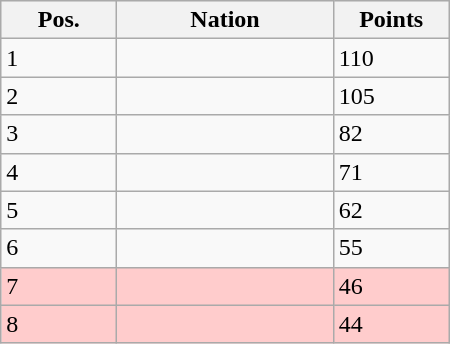<table class="wikitable gauche" cellspacing="1" style="width:300px;">
<tr style="text-align:center; background:#efefef;">
<th style="width:70px;">Pos.</th>
<th>Nation</th>
<th style="width:70px;">Points</th>
</tr>
<tr>
<td>1</td>
<td style="text-align:left;"></td>
<td>110</td>
</tr>
<tr>
<td>2</td>
<td style="text-align:left;"></td>
<td>105</td>
</tr>
<tr>
<td>3</td>
<td style="text-align:left;"></td>
<td>82</td>
</tr>
<tr>
<td>4</td>
<td style="text-align:left;"></td>
<td>71</td>
</tr>
<tr>
<td>5</td>
<td style="text-align:left;"></td>
<td>62</td>
</tr>
<tr>
<td>6</td>
<td style="text-align:left;"></td>
<td>55</td>
</tr>
<tr style="background:#ffcccc;">
<td>7</td>
<td style="text-align:left;"></td>
<td>46</td>
</tr>
<tr style="background:#ffcccc;">
<td>8</td>
<td style="text-align:left;"></td>
<td>44</td>
</tr>
</table>
